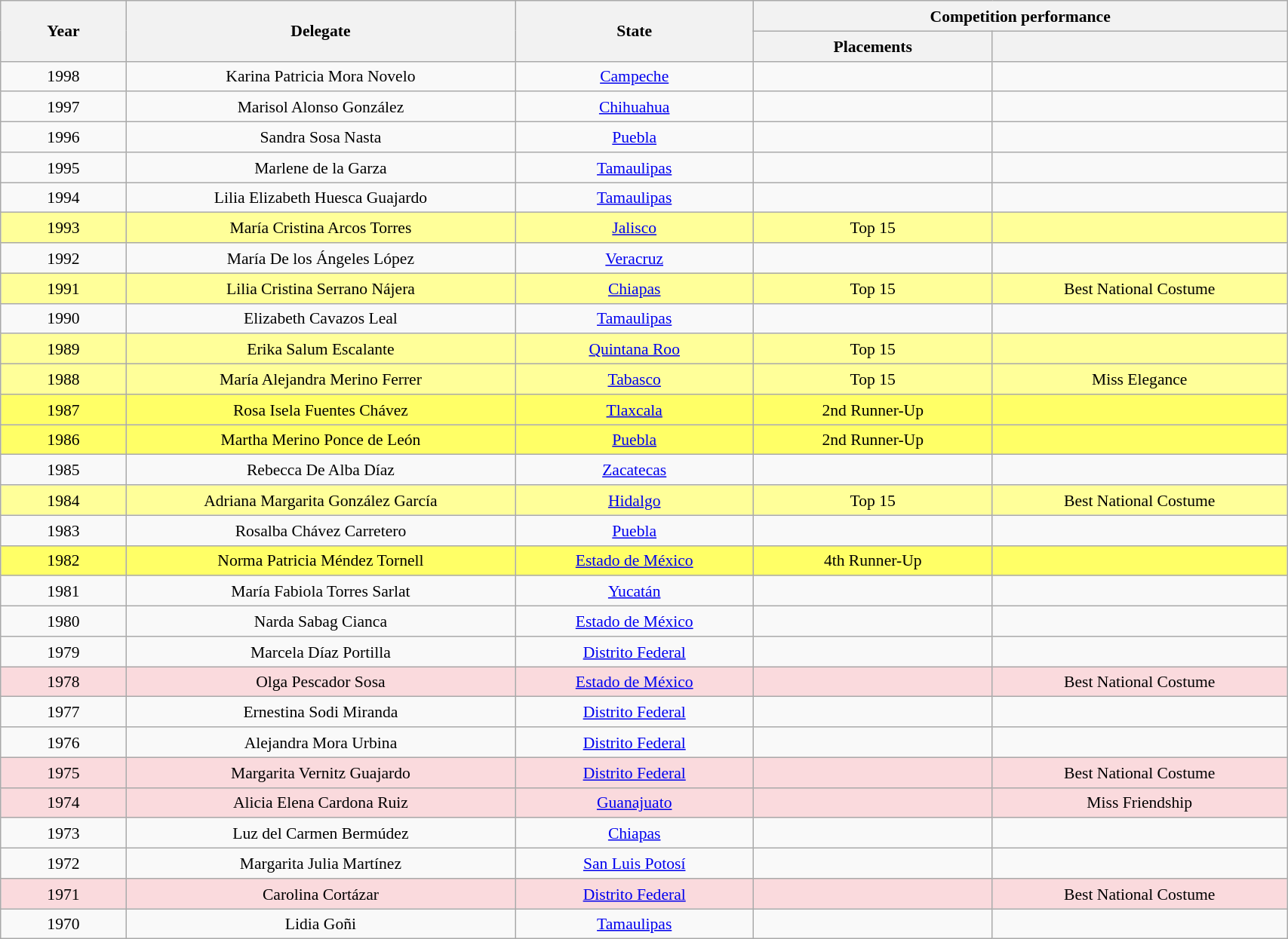<table class="wikitable" style="text-align:center; line-height:20px; font-size:90%; width:90%;">
<tr>
<th rowspan="2"  width=60px>Year</th>
<th rowspan="2"  width=200px>Delegate</th>
<th rowspan="2"  width=120px>State</th>
<th colspan="2"  width=200px>Competition performance</th>
</tr>
<tr>
<th width=120px>Placements</th>
<th width=150px></th>
</tr>
<tr>
<td>1998</td>
<td>Karina Patricia Mora Novelo</td>
<td><a href='#'>Campeche</a></td>
<td></td>
<td></td>
</tr>
<tr>
<td>1997</td>
<td>Marisol Alonso González</td>
<td><a href='#'>Chihuahua</a></td>
<td></td>
<td></td>
</tr>
<tr>
<td>1996</td>
<td>Sandra Sosa Nasta</td>
<td><a href='#'>Puebla</a></td>
<td></td>
<td></td>
</tr>
<tr>
<td>1995</td>
<td>Marlene de la Garza</td>
<td><a href='#'>Tamaulipas</a></td>
<td></td>
<td></td>
</tr>
<tr>
<td>1994</td>
<td>Lilia Elizabeth Huesca Guajardo</td>
<td><a href='#'>Tamaulipas</a></td>
<td></td>
<td></td>
</tr>
<tr style="background-color:#FFFF99">
<td>1993</td>
<td>María Cristina Arcos Torres</td>
<td><a href='#'>Jalisco</a></td>
<td>Top 15</td>
<td></td>
</tr>
<tr>
<td>1992</td>
<td>María De los Ángeles López</td>
<td><a href='#'>Veracruz</a></td>
<td></td>
<td></td>
</tr>
<tr style="background-color:#FFFF99">
<td>1991</td>
<td>Lilia Cristina Serrano Nájera</td>
<td><a href='#'>Chiapas</a></td>
<td>Top 15</td>
<td>Best National Costume</td>
</tr>
<tr>
<td>1990</td>
<td>Elizabeth Cavazos Leal</td>
<td><a href='#'>Tamaulipas</a></td>
<td></td>
<td></td>
</tr>
<tr style="background-color:#FFFF99">
<td>1989</td>
<td>Erika Salum Escalante</td>
<td><a href='#'>Quintana Roo</a></td>
<td>Top 15</td>
<td></td>
</tr>
<tr style="background-color:#FFFF99">
<td>1988</td>
<td>María Alejandra Merino Ferrer</td>
<td><a href='#'>Tabasco</a></td>
<td>Top 15</td>
<td>Miss Elegance</td>
</tr>
<tr style="background-color:#FFFF66">
<td>1987</td>
<td>Rosa Isela Fuentes Chávez</td>
<td><a href='#'>Tlaxcala</a></td>
<td>2nd Runner-Up</td>
<td></td>
</tr>
<tr style="background-color:#FFFF66">
<td>1986</td>
<td>Martha Merino Ponce de León</td>
<td><a href='#'>Puebla</a></td>
<td>2nd Runner-Up</td>
<td></td>
</tr>
<tr>
<td>1985</td>
<td>Rebecca De Alba Díaz</td>
<td><a href='#'>Zacatecas</a></td>
<td></td>
<td></td>
</tr>
<tr style="background-color:#FFFF99">
<td>1984</td>
<td>Adriana Margarita González García</td>
<td><a href='#'>Hidalgo</a></td>
<td>Top 15</td>
<td>Best National Costume</td>
</tr>
<tr>
<td>1983</td>
<td>Rosalba Chávez Carretero</td>
<td><a href='#'>Puebla</a></td>
<td></td>
<td></td>
</tr>
<tr style="background-color:#FFFF66">
<td>1982</td>
<td>Norma Patricia Méndez Tornell</td>
<td><a href='#'>Estado de México</a></td>
<td>4th Runner-Up</td>
<td></td>
</tr>
<tr>
<td>1981</td>
<td>María Fabiola Torres Sarlat</td>
<td><a href='#'>Yucatán</a></td>
<td></td>
<td></td>
</tr>
<tr>
<td>1980</td>
<td>Narda Sabag Cianca</td>
<td><a href='#'>Estado de México</a></td>
<td></td>
<td></td>
</tr>
<tr>
<td>1979</td>
<td>Marcela Díaz Portilla</td>
<td><a href='#'>Distrito Federal</a></td>
<td></td>
<td></td>
</tr>
<tr style="background-color:#FADADD;">
<td>1978</td>
<td>Olga Pescador Sosa</td>
<td><a href='#'>Estado de México</a></td>
<td></td>
<td>Best National Costume</td>
</tr>
<tr>
<td>1977</td>
<td>Ernestina Sodi Miranda</td>
<td><a href='#'>Distrito Federal</a></td>
<td></td>
<td></td>
</tr>
<tr>
<td>1976</td>
<td>Alejandra Mora Urbina</td>
<td><a href='#'>Distrito Federal</a></td>
<td></td>
<td></td>
</tr>
<tr style="background-color:#FADADD;">
<td>1975</td>
<td>Margarita Vernitz Guajardo</td>
<td><a href='#'>Distrito Federal</a></td>
<td></td>
<td>Best National Costume</td>
</tr>
<tr style="background-color:#FADADD;">
<td>1974</td>
<td>Alicia Elena Cardona Ruiz</td>
<td><a href='#'>Guanajuato</a></td>
<td></td>
<td>Miss Friendship</td>
</tr>
<tr>
<td>1973</td>
<td>Luz del Carmen Bermúdez</td>
<td><a href='#'>Chiapas</a></td>
<td></td>
<td></td>
</tr>
<tr>
<td>1972</td>
<td>Margarita Julia Martínez</td>
<td><a href='#'>San Luis Potosí</a></td>
<td></td>
<td></td>
</tr>
<tr style="background-color:#FADADD;">
<td>1971</td>
<td>Carolina Cortázar</td>
<td><a href='#'>Distrito Federal</a></td>
<td></td>
<td>Best National Costume</td>
</tr>
<tr>
<td>1970</td>
<td>Lidia Goñi</td>
<td><a href='#'>Tamaulipas</a></td>
<td></td>
<td></td>
</tr>
</table>
